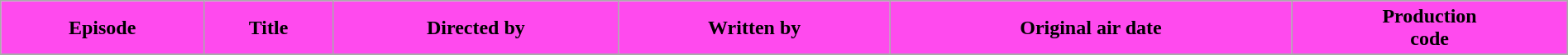<table class="wikitable plainrowheaders" style="width: 100%; margin-right: 0;">
<tr>
<th style="background:#FF4AEE; color:#000;">Episode</th>
<th style="background:#FF4AEE; color:#000;">Title</th>
<th style="background:#FF4AEE; color:#000;">Directed by</th>
<th style="background:#FF4AEE; color:#000;">Written by</th>
<th style="background:#FF4AEE; color:#000;">Original air date</th>
<th style="background:#FF4AEE; color:#000;">Production<br>code</th>
</tr>
<tr>
</tr>
</table>
